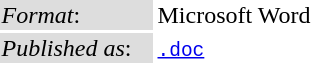<table style="text-align:left;">
<tr>
<td style="background:#ddd; width:100px;"><em>Format</em>:</td>
<td>Microsoft Word</td>
</tr>
<tr>
<td style="background:#ddd;"><em>Published as</em>:</td>
<td><code><a href='#'>.doc</a></code></td>
</tr>
</table>
